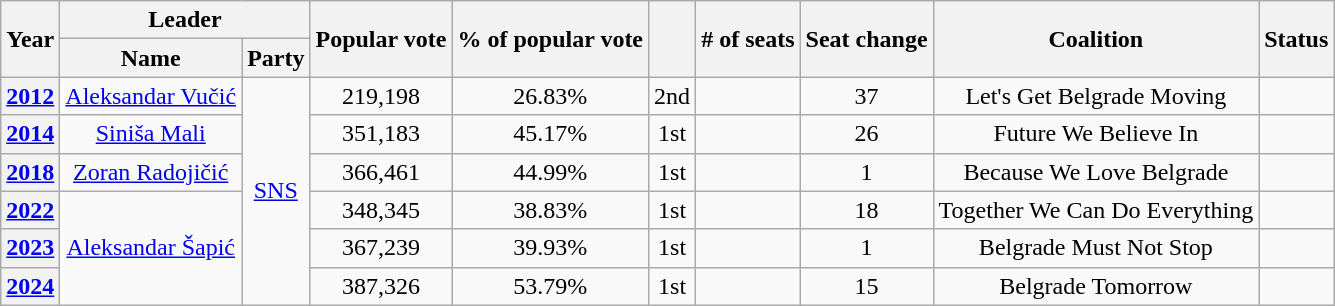<table class="wikitable" style="text-align:center">
<tr>
<th rowspan="2">Year</th>
<th colspan="2">Leader</th>
<th rowspan="2">Popular vote</th>
<th rowspan="2">% of popular vote</th>
<th rowspan="2"></th>
<th rowspan="2"># of seats</th>
<th rowspan="2">Seat change</th>
<th rowspan="2">Coalition</th>
<th rowspan="2">Status</th>
</tr>
<tr>
<th>Name</th>
<th>Party</th>
</tr>
<tr>
<th><a href='#'>2012</a></th>
<td><a href='#'>Aleksandar Vučić</a></td>
<td rowspan="6"><a href='#'>SNS</a></td>
<td>219,198</td>
<td>26.83%</td>
<td> 2nd</td>
<td></td>
<td> 37</td>
<td>Let's Get Belgrade Moving</td>
<td></td>
</tr>
<tr>
<th><a href='#'>2014</a></th>
<td><a href='#'>Siniša Mali</a></td>
<td>351,183</td>
<td>45.17%</td>
<td> 1st</td>
<td></td>
<td> 26</td>
<td>Future We Believe In</td>
<td></td>
</tr>
<tr>
<th><a href='#'>2018</a></th>
<td><a href='#'>Zoran Radojičić</a></td>
<td>366,461</td>
<td>44.99%</td>
<td> 1st</td>
<td></td>
<td> 1</td>
<td>Because We Love Belgrade</td>
<td></td>
</tr>
<tr>
<th><a href='#'>2022</a></th>
<td rowspan="3"><a href='#'>Aleksandar Šapić</a></td>
<td>348,345</td>
<td>38.83%</td>
<td> 1st</td>
<td></td>
<td> 18</td>
<td>Together We Can Do Everything</td>
<td></td>
</tr>
<tr>
<th><a href='#'>2023</a></th>
<td>367,239</td>
<td>39.93%</td>
<td> 1st</td>
<td></td>
<td> 1</td>
<td>Belgrade Must Not Stop</td>
<td></td>
</tr>
<tr>
<th><a href='#'>2024</a></th>
<td>387,326</td>
<td>53.79%</td>
<td> 1st</td>
<td></td>
<td> 15</td>
<td>Belgrade Tomorrow</td>
<td></td>
</tr>
</table>
